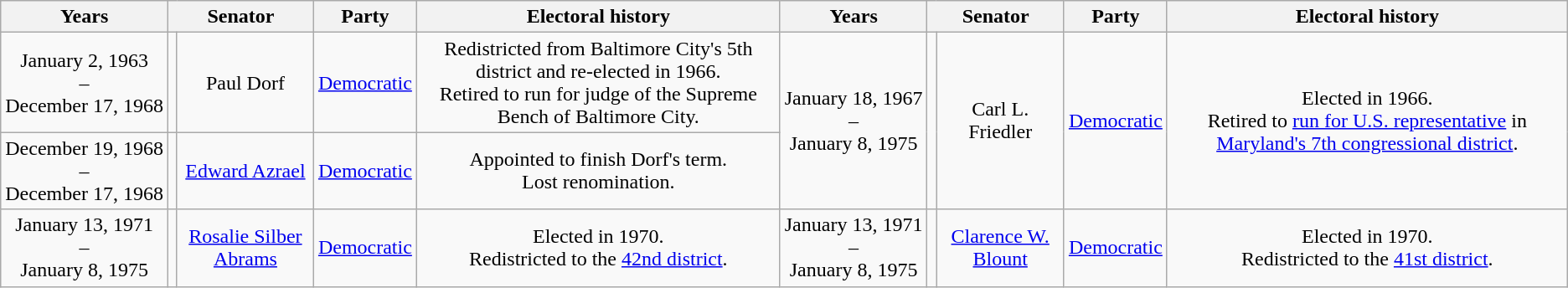<table class=wikitable style="text-align:center">
<tr valign=bottom>
<th>Years</th>
<th colspan=2>Senator</th>
<th>Party</th>
<th>Electoral history</th>
<th>Years</th>
<th colspan=2>Senator</th>
<th>Party</th>
<th>Electoral history</th>
</tr>
<tr>
<td nowrap><span>January 2, 1963</span><br>–<br><span>December 17, 1968</span></td>
<td></td>
<td>Paul Dorf</td>
<td><a href='#'>Democratic</a></td>
<td>Redistricted from Baltimore City's 5th district and re-elected in 1966.<br>Retired to run for judge of the Supreme Bench of Baltimore City.</td>
<td nowrap rowspan=2><span>January 18, 1967</span><br>–<br><span>January 8, 1975</span></td>
<td rowspan=2></td>
<td rowspan=2>Carl L. Friedler</td>
<td rowspan=2 ><a href='#'>Democratic</a></td>
<td rowspan=2>Elected in 1966.<br>Retired to <a href='#'>run for U.S. representative</a> in <a href='#'>Maryland's 7th congressional district</a>.</td>
</tr>
<tr>
<td nowrap><span>December 19, 1968</span><br>–<br><span>December 17, 1968</span></td>
<td></td>
<td><a href='#'>Edward Azrael</a></td>
<td><a href='#'>Democratic</a></td>
<td>Appointed to finish Dorf's term.<br>Lost renomination.</td>
</tr>
<tr>
<td nowrap><span>January 13, 1971</span><br>–<br><span>January 8, 1975</span></td>
<td></td>
<td><a href='#'>Rosalie Silber Abrams</a></td>
<td><a href='#'>Democratic</a></td>
<td>Elected in 1970.<br>Redistricted to the <a href='#'>42nd district</a>.</td>
<td nowrap><span>January 13, 1971</span><br>–<br><span>January 8, 1975</span></td>
<td></td>
<td><a href='#'>Clarence W. Blount</a></td>
<td><a href='#'>Democratic</a></td>
<td>Elected in 1970.<br>Redistricted to the <a href='#'>41st district</a>.</td>
</tr>
</table>
